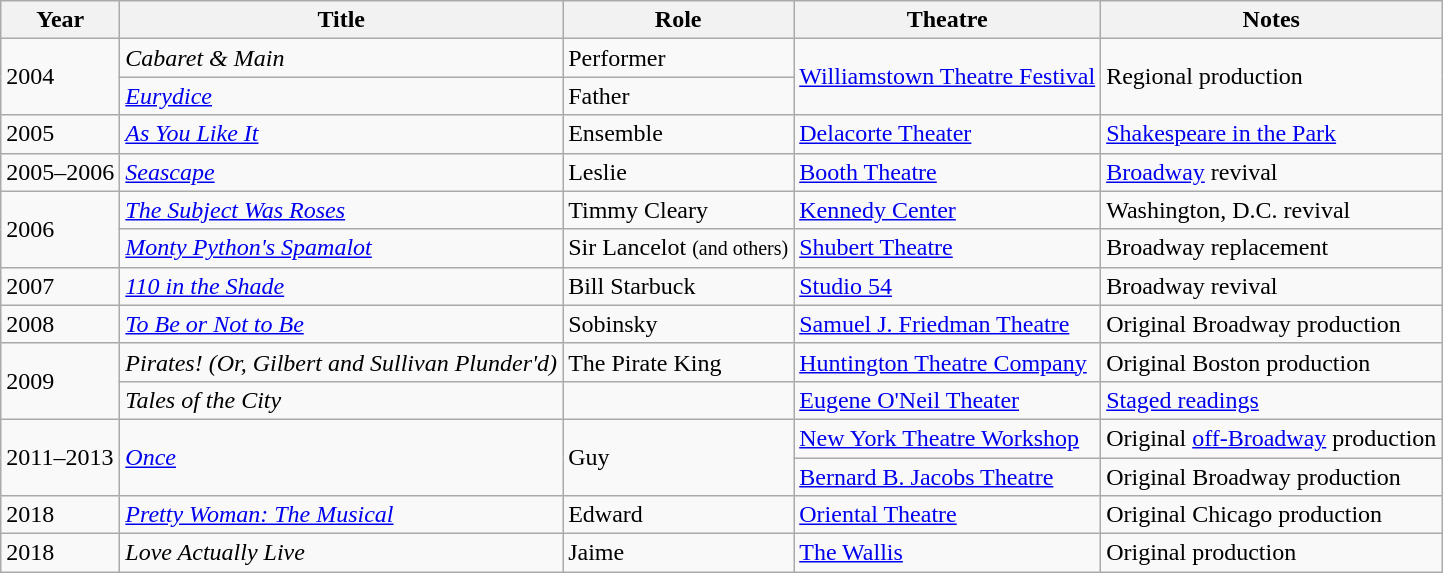<table class="wikitable sortable">
<tr>
<th>Year</th>
<th>Title</th>
<th>Role</th>
<th>Theatre</th>
<th>Notes</th>
</tr>
<tr>
<td rowspan=2>2004</td>
<td><em>Cabaret & Main</em></td>
<td>Performer</td>
<td rowspan=2><a href='#'>Williamstown Theatre Festival</a></td>
<td rowspan=2>Regional production</td>
</tr>
<tr>
<td><em><a href='#'>Eurydice</a></em></td>
<td>Father</td>
</tr>
<tr>
<td>2005</td>
<td><em><a href='#'>As You Like It</a></em></td>
<td>Ensemble</td>
<td><a href='#'>Delacorte Theater</a></td>
<td><a href='#'>Shakespeare in the Park</a></td>
</tr>
<tr>
<td>2005–2006</td>
<td><em><a href='#'>Seascape</a></em></td>
<td>Leslie </td>
<td><a href='#'>Booth Theatre</a></td>
<td><a href='#'>Broadway</a> revival</td>
</tr>
<tr>
<td rowspan=2>2006</td>
<td><em><a href='#'>The Subject Was Roses</a></em></td>
<td>Timmy Cleary</td>
<td><a href='#'>Kennedy Center</a></td>
<td>Washington, D.C. revival</td>
</tr>
<tr>
<td><em><a href='#'>Monty Python's Spamalot</a></em></td>
<td>Sir Lancelot <small>(and others)</small></td>
<td><a href='#'>Shubert Theatre</a></td>
<td>Broadway replacement</td>
</tr>
<tr>
<td>2007</td>
<td><em><a href='#'>110 in the Shade</a></em></td>
<td>Bill Starbuck</td>
<td><a href='#'>Studio 54</a></td>
<td>Broadway revival</td>
</tr>
<tr>
<td>2008</td>
<td><em><a href='#'>To Be or Not to Be</a></em></td>
<td>Sobinsky</td>
<td><a href='#'>Samuel J. Friedman Theatre</a></td>
<td>Original Broadway production</td>
</tr>
<tr>
<td rowspan=2>2009</td>
<td><em>Pirates! (Or, Gilbert and Sullivan Plunder'd)</em></td>
<td>The Pirate King</td>
<td><a href='#'>Huntington Theatre Company</a></td>
<td>Original Boston production</td>
</tr>
<tr>
<td><em>Tales of the City</em></td>
<td></td>
<td><a href='#'>Eugene O'Neil Theater</a></td>
<td><a href='#'>Staged readings</a></td>
</tr>
<tr>
<td rowspan=2>2011–2013</td>
<td rowspan=2><em><a href='#'>Once</a></em></td>
<td rowspan=2>Guy</td>
<td><a href='#'>New York Theatre Workshop</a></td>
<td>Original <a href='#'>off-Broadway</a> production</td>
</tr>
<tr>
<td><a href='#'>Bernard B. Jacobs Theatre</a></td>
<td>Original Broadway production</td>
</tr>
<tr>
<td>2018</td>
<td><em><a href='#'>Pretty Woman: The Musical</a></em></td>
<td>Edward</td>
<td><a href='#'>Oriental Theatre</a></td>
<td>Original Chicago production</td>
</tr>
<tr>
<td>2018</td>
<td><em>Love Actually Live</em></td>
<td>Jaime</td>
<td><a href='#'>The Wallis</a></td>
<td>Original production</td>
</tr>
</table>
